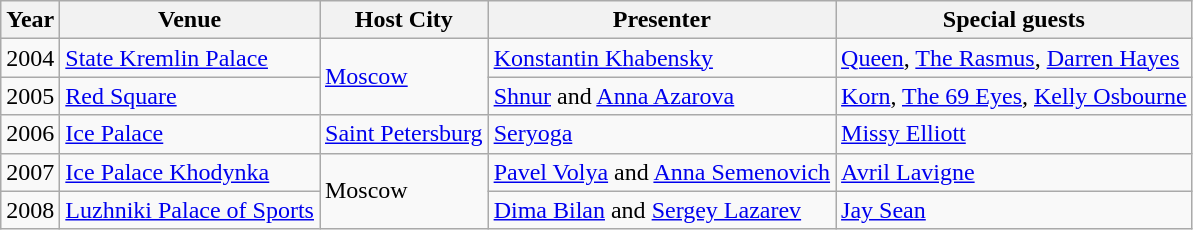<table class="wikitable">
<tr>
<th>Year</th>
<th>Venue</th>
<th>Host City</th>
<th>Presenter</th>
<th>Special guests</th>
</tr>
<tr>
<td>2004</td>
<td><a href='#'>State Kremlin Palace</a></td>
<td rowspan="2"><a href='#'>Moscow</a></td>
<td><a href='#'>Konstantin Khabensky</a></td>
<td><a href='#'>Queen</a>, <a href='#'>The Rasmus</a>, <a href='#'>Darren Hayes</a></td>
</tr>
<tr>
<td>2005</td>
<td><a href='#'>Red Square</a></td>
<td><a href='#'>Shnur</a> and <a href='#'>Anna Azarova</a></td>
<td><a href='#'>Korn</a>, <a href='#'>The 69 Eyes</a>, <a href='#'>Kelly Osbourne</a></td>
</tr>
<tr>
<td>2006</td>
<td><a href='#'>Ice Palace</a></td>
<td><a href='#'>Saint Petersburg</a></td>
<td><a href='#'>Seryoga</a></td>
<td><a href='#'>Missy Elliott</a></td>
</tr>
<tr>
<td>2007</td>
<td><a href='#'>Ice Palace Khodynka</a></td>
<td rowspan="2">Moscow</td>
<td><a href='#'>Pavel Volya</a> and <a href='#'>Anna Semenovich</a></td>
<td><a href='#'>Avril Lavigne</a></td>
</tr>
<tr>
<td>2008</td>
<td><a href='#'>Luzhniki Palace of Sports</a></td>
<td><a href='#'>Dima Bilan</a> and <a href='#'>Sergey Lazarev</a></td>
<td><a href='#'>Jay Sean</a></td>
</tr>
</table>
